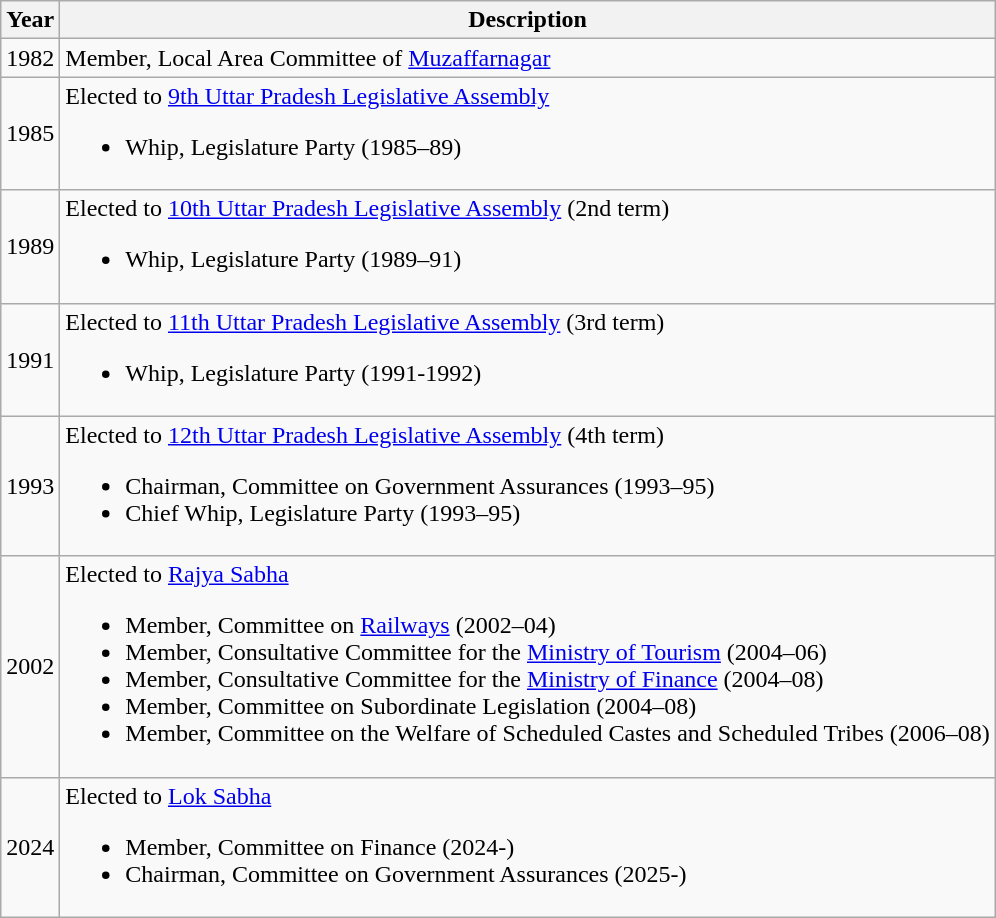<table class="wikitable">
<tr>
<th>Year</th>
<th>Description</th>
</tr>
<tr>
<td>1982</td>
<td>Member, Local Area Committee of <a href='#'>Muzaffarnagar</a></td>
</tr>
<tr>
<td>1985</td>
<td>Elected to <a href='#'>9th Uttar Pradesh Legislative Assembly</a><br><ul><li>Whip, Legislature Party (1985–89)</li></ul></td>
</tr>
<tr>
<td>1989</td>
<td>Elected to <a href='#'>10th Uttar Pradesh Legislative Assembly</a> (2nd term)<br><ul><li>Whip, Legislature Party (1989–91)</li></ul></td>
</tr>
<tr>
<td>1991</td>
<td>Elected to <a href='#'>11th Uttar Pradesh Legislative Assembly</a> (3rd term)<br><ul><li>Whip, Legislature Party (1991-1992)</li></ul></td>
</tr>
<tr>
<td>1993</td>
<td>Elected to <a href='#'>12th Uttar Pradesh Legislative Assembly</a> (4th term)<br><ul><li>Chairman, Committee on Government Assurances (1993–95)</li><li>Chief Whip, Legislature Party (1993–95)</li></ul></td>
</tr>
<tr>
<td>2002</td>
<td>Elected to <a href='#'>Rajya Sabha</a><br><ul><li>Member, Committee on <a href='#'>Railways</a> (2002–04)</li><li>Member, Consultative Committee for the <a href='#'>Ministry of Tourism</a> (2004–06)</li><li>Member, Consultative Committee for the <a href='#'>Ministry of Finance</a> (2004–08)</li><li>Member, Committee on Subordinate Legislation (2004–08)</li><li>Member, Committee on the Welfare of Scheduled Castes and Scheduled Tribes (2006–08)</li></ul></td>
</tr>
<tr>
<td>2024</td>
<td>Elected to <a href='#'>Lok Sabha</a><br><ul><li>Member, Committee on Finance (2024-)</li><li>Chairman, Committee on Government Assurances (2025-)</li></ul></td>
</tr>
</table>
